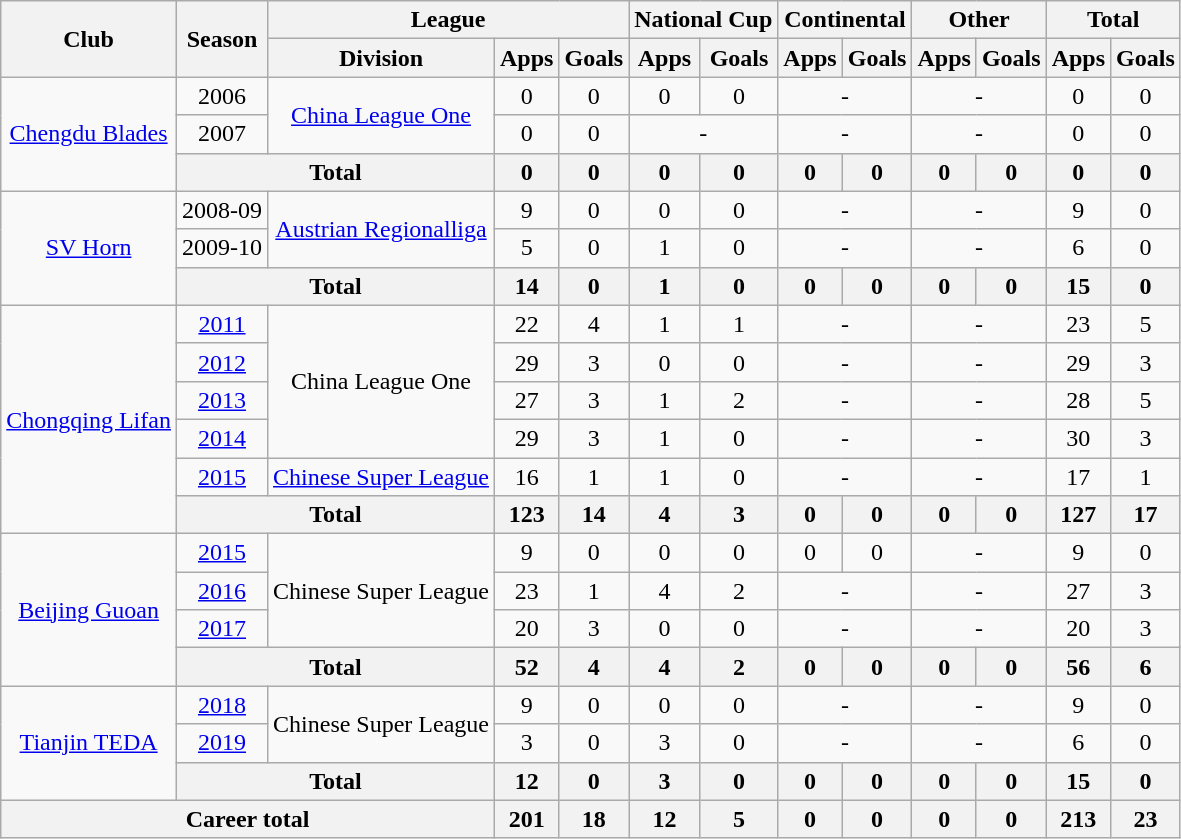<table class="wikitable" style="text-align: center">
<tr>
<th rowspan="2">Club</th>
<th rowspan="2">Season</th>
<th colspan="3">League</th>
<th colspan="2">National Cup</th>
<th colspan="2">Continental</th>
<th colspan="2">Other</th>
<th colspan="2">Total</th>
</tr>
<tr>
<th>Division</th>
<th>Apps</th>
<th>Goals</th>
<th>Apps</th>
<th>Goals</th>
<th>Apps</th>
<th>Goals</th>
<th>Apps</th>
<th>Goals</th>
<th>Apps</th>
<th>Goals</th>
</tr>
<tr>
<td rowspan=3><a href='#'>Chengdu Blades</a></td>
<td>2006</td>
<td rowspan="2"><a href='#'>China League One</a></td>
<td>0</td>
<td>0</td>
<td>0</td>
<td>0</td>
<td colspan="2">-</td>
<td colspan="2">-</td>
<td>0</td>
<td>0</td>
</tr>
<tr>
<td>2007</td>
<td>0</td>
<td>0</td>
<td colspan="2">-</td>
<td colspan="2">-</td>
<td colspan="2">-</td>
<td>0</td>
<td>0</td>
</tr>
<tr>
<th colspan=2>Total</th>
<th>0</th>
<th>0</th>
<th>0</th>
<th>0</th>
<th>0</th>
<th>0</th>
<th>0</th>
<th>0</th>
<th>0</th>
<th>0</th>
</tr>
<tr>
<td rowspan=3><a href='#'>SV Horn</a></td>
<td>2008-09</td>
<td rowspan="2"><a href='#'>Austrian Regionalliga</a></td>
<td>9</td>
<td>0</td>
<td>0</td>
<td>0</td>
<td colspan="2">-</td>
<td colspan="2">-</td>
<td>9</td>
<td>0</td>
</tr>
<tr>
<td>2009-10</td>
<td>5</td>
<td>0</td>
<td>1</td>
<td>0</td>
<td colspan="2">-</td>
<td colspan="2">-</td>
<td>6</td>
<td>0</td>
</tr>
<tr>
<th colspan=2>Total</th>
<th>14</th>
<th>0</th>
<th>1</th>
<th>0</th>
<th>0</th>
<th>0</th>
<th>0</th>
<th>0</th>
<th>15</th>
<th>0</th>
</tr>
<tr>
<td rowspan=6><a href='#'>Chongqing Lifan</a></td>
<td><a href='#'>2011</a></td>
<td rowspan="4">China League One</td>
<td>22</td>
<td>4</td>
<td>1</td>
<td>1</td>
<td colspan="2">-</td>
<td colspan="2">-</td>
<td>23</td>
<td>5</td>
</tr>
<tr>
<td><a href='#'>2012</a></td>
<td>29</td>
<td>3</td>
<td>0</td>
<td>0</td>
<td colspan="2">-</td>
<td colspan="2">-</td>
<td>29</td>
<td>3</td>
</tr>
<tr>
<td><a href='#'>2013</a></td>
<td>27</td>
<td>3</td>
<td>1</td>
<td>2</td>
<td colspan="2">-</td>
<td colspan="2">-</td>
<td>28</td>
<td>5</td>
</tr>
<tr>
<td><a href='#'>2014</a></td>
<td>29</td>
<td>3</td>
<td>1</td>
<td>0</td>
<td colspan="2">-</td>
<td colspan="2">-</td>
<td>30</td>
<td>3</td>
</tr>
<tr>
<td><a href='#'>2015</a></td>
<td><a href='#'>Chinese Super League</a></td>
<td>16</td>
<td>1</td>
<td>1</td>
<td>0</td>
<td colspan="2">-</td>
<td colspan="2">-</td>
<td>17</td>
<td>1</td>
</tr>
<tr>
<th colspan=2>Total</th>
<th>123</th>
<th>14</th>
<th>4</th>
<th>3</th>
<th>0</th>
<th>0</th>
<th>0</th>
<th>0</th>
<th>127</th>
<th>17</th>
</tr>
<tr>
<td rowspan=4><a href='#'>Beijing Guoan</a></td>
<td><a href='#'>2015</a></td>
<td rowspan=3>Chinese Super League</td>
<td>9</td>
<td>0</td>
<td>0</td>
<td>0</td>
<td>0</td>
<td>0</td>
<td colspan="2">-</td>
<td>9</td>
<td>0</td>
</tr>
<tr>
<td><a href='#'>2016</a></td>
<td>23</td>
<td>1</td>
<td>4</td>
<td>2</td>
<td colspan="2">-</td>
<td colspan="2">-</td>
<td>27</td>
<td>3</td>
</tr>
<tr>
<td><a href='#'>2017</a></td>
<td>20</td>
<td>3</td>
<td>0</td>
<td>0</td>
<td colspan="2">-</td>
<td colspan="2">-</td>
<td>20</td>
<td>3</td>
</tr>
<tr>
<th colspan=2>Total</th>
<th>52</th>
<th>4</th>
<th>4</th>
<th>2</th>
<th>0</th>
<th>0</th>
<th>0</th>
<th>0</th>
<th>56</th>
<th>6</th>
</tr>
<tr>
<td rowspan=3><a href='#'>Tianjin TEDA</a></td>
<td><a href='#'>2018</a></td>
<td rowspan=2>Chinese Super League</td>
<td>9</td>
<td>0</td>
<td>0</td>
<td>0</td>
<td colspan="2">-</td>
<td colspan="2">-</td>
<td>9</td>
<td>0</td>
</tr>
<tr>
<td><a href='#'>2019</a></td>
<td>3</td>
<td>0</td>
<td>3</td>
<td>0</td>
<td colspan="2">-</td>
<td colspan="2">-</td>
<td>6</td>
<td>0</td>
</tr>
<tr>
<th colspan=2>Total</th>
<th>12</th>
<th>0</th>
<th>3</th>
<th>0</th>
<th>0</th>
<th>0</th>
<th>0</th>
<th>0</th>
<th>15</th>
<th>0</th>
</tr>
<tr>
<th colspan=3>Career total</th>
<th>201</th>
<th>18</th>
<th>12</th>
<th>5</th>
<th>0</th>
<th>0</th>
<th>0</th>
<th>0</th>
<th>213</th>
<th>23</th>
</tr>
</table>
